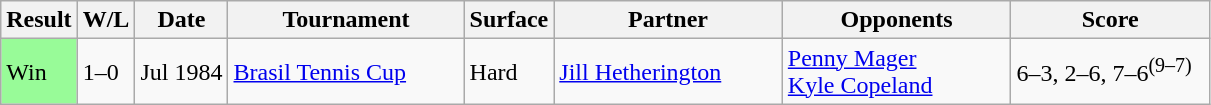<table class="wikitable">
<tr>
<th>Result</th>
<th>W/L</th>
<th>Date</th>
<th style="width:150px">Tournament</th>
<th style="width:50px">Surface</th>
<th style="width:145px">Partner</th>
<th style="width:145px">Opponents</th>
<th style="width:125px" class="unsortable">Score</th>
</tr>
<tr>
<td style="background:#98fb98;">Win</td>
<td>1–0</td>
<td>Jul 1984</td>
<td><a href='#'>Brasil Tennis Cup</a></td>
<td>Hard</td>
<td> <a href='#'>Jill Hetherington</a></td>
<td> <a href='#'>Penny Mager</a> <br>  <a href='#'>Kyle Copeland</a></td>
<td>6–3, 2–6, 7–6<sup>(9–7)</sup></td>
</tr>
</table>
